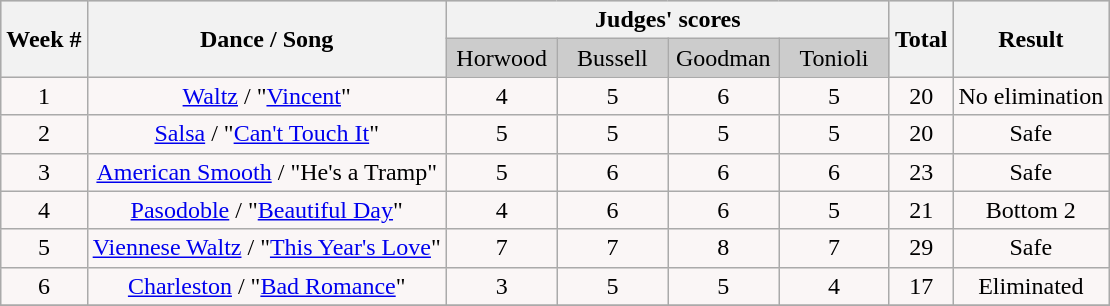<table class="wikitable collapsible collapsed">
<tr style="text-align:Center; background:#ccc;">
<th rowspan="2">Week #</th>
<th rowspan="2">Dance / Song</th>
<th colspan="4">Judges' scores</th>
<th rowspan="2">Total</th>
<th rowspan="2">Result</th>
</tr>
<tr style="text-align:center; background:#ccc;">
<td style="width:10%; ">Horwood</td>
<td style="width:10%; ">Bussell</td>
<td style="width:10%; ">Goodman</td>
<td style="width:10%; ">Tonioli</td>
</tr>
<tr style="text-align: center; background:#faf6f6;">
<td>1</td>
<td><a href='#'>Waltz</a> / "<a href='#'>Vincent</a>"</td>
<td>4</td>
<td>5</td>
<td>6</td>
<td>5</td>
<td>20</td>
<td>No elimination</td>
</tr>
<tr style="text-align: center; background:#faf6f6;">
<td>2</td>
<td><a href='#'>Salsa</a> / "<a href='#'>Can't Touch It</a>"</td>
<td>5</td>
<td>5</td>
<td>5</td>
<td>5</td>
<td>20</td>
<td>Safe</td>
</tr>
<tr style="text-align: center; background:#faf6f6;">
<td>3</td>
<td><a href='#'>American Smooth</a> / "He's a Tramp"</td>
<td>5</td>
<td>6</td>
<td>6</td>
<td>6</td>
<td>23</td>
<td>Safe</td>
</tr>
<tr style="text-align: center; background:#faf6f6;">
<td>4</td>
<td><a href='#'>Pasodoble</a> / "<a href='#'>Beautiful Day</a>"</td>
<td>4</td>
<td>6</td>
<td>6</td>
<td>5</td>
<td>21</td>
<td>Bottom 2</td>
</tr>
<tr style="text-align: center; background:#faf6f6;">
<td>5</td>
<td><a href='#'>Viennese Waltz</a> / "<a href='#'>This Year's Love</a>"</td>
<td>7</td>
<td>7</td>
<td>8</td>
<td>7</td>
<td>29</td>
<td>Safe</td>
</tr>
<tr style="text-align: center; background:#faf6f6;">
<td>6</td>
<td><a href='#'>Charleston</a> / "<a href='#'>Bad Romance</a>"</td>
<td>3</td>
<td>5</td>
<td>5</td>
<td>4</td>
<td>17</td>
<td>Eliminated</td>
</tr>
<tr style="text-align: center; background:#faf6f6;">
</tr>
</table>
